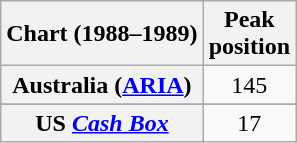<table class="wikitable sortable plainrowheaders" style="text-align:center">
<tr>
<th>Chart (1988–1989)</th>
<th>Peak<br>position</th>
</tr>
<tr>
<th scope="row">Australia (<a href='#'>ARIA</a>)</th>
<td>145</td>
</tr>
<tr>
</tr>
<tr>
</tr>
<tr>
</tr>
<tr>
</tr>
<tr>
<th scope="row">US <em><a href='#'>Cash Box</a></em></th>
<td>17</td>
</tr>
</table>
